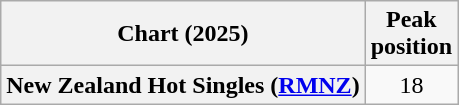<table class="wikitable sortable plainrowheaders" style="text-align:center">
<tr>
<th scope="col">Chart (2025)</th>
<th scope="col">Peak<br>position</th>
</tr>
<tr>
<th scope="row">New Zealand Hot Singles (<a href='#'>RMNZ</a>)</th>
<td>18</td>
</tr>
</table>
